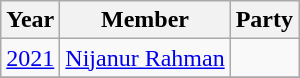<table class="wikitable sortable">
<tr>
<th>Year</th>
<th>Member</th>
<th colspan=2>Party</th>
</tr>
<tr>
<td><a href='#'>2021</a></td>
<td><a href='#'>Nijanur Rahman</a></td>
<td></td>
</tr>
<tr>
</tr>
</table>
